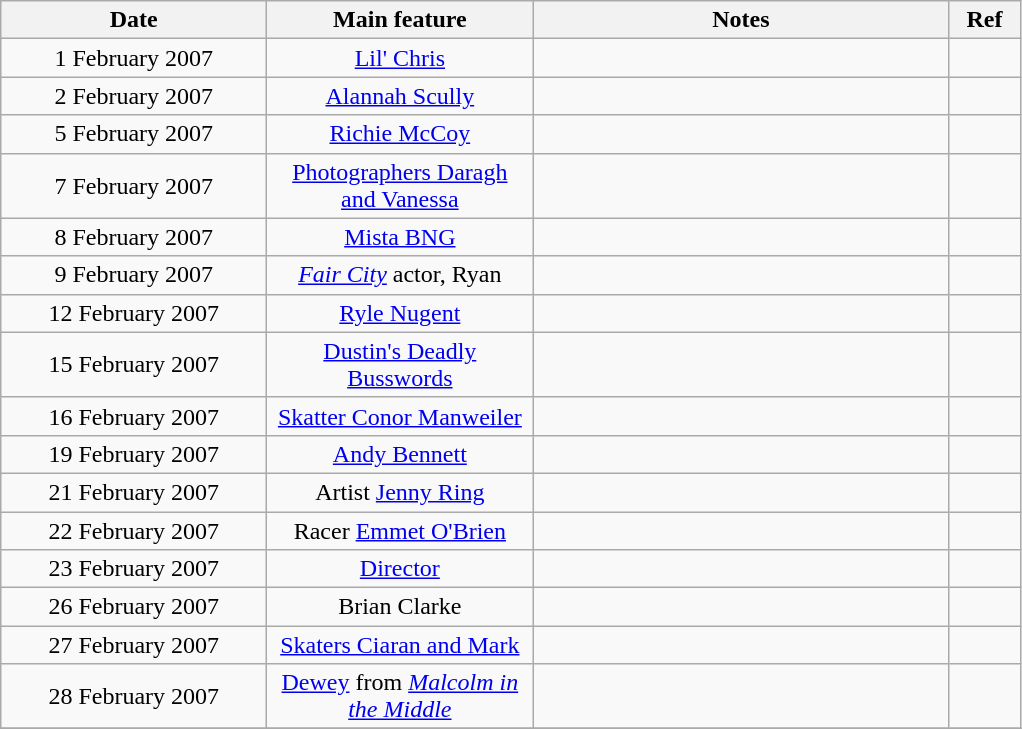<table class="wikitable">
<tr>
<th width="170" rowspan="1">Date</th>
<th width="170" rowspan="1">Main feature</th>
<th width="270" rowspan="1">Notes</th>
<th width="40" rowspan="1">Ref</th>
</tr>
<tr>
<td align="center">1 February 2007</td>
<td align="center"><a href='#'>Lil' Chris</a></td>
<td align="center"></td>
<td align="center"></td>
</tr>
<tr>
<td align="center">2 February 2007</td>
<td align="center"><a href='#'>Alannah Scully</a></td>
<td align="center"></td>
<td align="center"></td>
</tr>
<tr>
<td align="center">5 February 2007</td>
<td align="center"><a href='#'>Richie McCoy</a></td>
<td align="center"></td>
<td align="center"></td>
</tr>
<tr>
<td align="center">7 February 2007</td>
<td align="center"><a href='#'>Photographers Daragh and Vanessa</a></td>
<td align="center"></td>
<td align="center"></td>
</tr>
<tr>
<td align="center">8 February 2007</td>
<td align="center"><a href='#'>Mista BNG</a></td>
<td align="center"></td>
<td align="center"></td>
</tr>
<tr>
<td align="center">9 February 2007</td>
<td align="center"><em><a href='#'>Fair City</a></em> actor, Ryan</td>
<td align="center"></td>
<td align="center"></td>
</tr>
<tr>
<td align="center">12 February 2007</td>
<td align="center"><a href='#'>Ryle Nugent</a></td>
<td align="center"></td>
<td align="center"></td>
</tr>
<tr>
<td align="center">15 February 2007</td>
<td align="center"><a href='#'>Dustin's Deadly Busswords</a></td>
<td align="center"></td>
<td align="center"></td>
</tr>
<tr>
<td align="center">16 February 2007</td>
<td align="center"><a href='#'>Skatter Conor Manweiler</a></td>
<td align="center"></td>
<td align="center"></td>
</tr>
<tr>
<td align="center">19 February 2007</td>
<td align="center"><a href='#'>Andy Bennett</a></td>
<td align="center"></td>
<td align="center"></td>
</tr>
<tr>
<td align="center">21 February 2007</td>
<td align="center">Artist <a href='#'>Jenny Ring</a></td>
<td align="center"></td>
<td align="center"></td>
</tr>
<tr>
<td align="center">22 February 2007</td>
<td align="center">Racer <a href='#'>Emmet O'Brien</a></td>
<td align="center"></td>
<td align="center"></td>
</tr>
<tr>
<td align="center">23 February 2007</td>
<td align="center"><a href='#'>Director</a></td>
<td align="center"></td>
<td align="center"></td>
</tr>
<tr>
<td align="center">26 February 2007</td>
<td align="center">Brian Clarke</td>
<td align="center"></td>
<td align="center"></td>
</tr>
<tr>
<td align="center">27 February 2007</td>
<td align="center"><a href='#'>Skaters Ciaran and Mark</a></td>
<td align="center"></td>
<td align="center"></td>
</tr>
<tr>
<td align="center">28 February 2007</td>
<td align="center"><a href='#'>Dewey</a> from <em><a href='#'>Malcolm in the Middle</a></em></td>
<td align="center"></td>
<td align="center"></td>
</tr>
<tr>
</tr>
</table>
